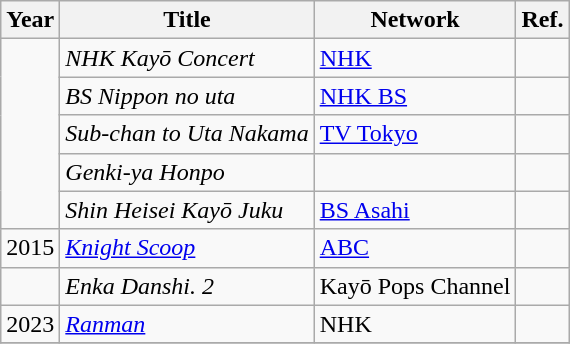<table class="wikitable">
<tr>
<th>Year</th>
<th>Title</th>
<th>Network</th>
<th>Ref.</th>
</tr>
<tr>
<td rowspan="5"></td>
<td><em>NHK Kayō Concert</em></td>
<td><a href='#'>NHK</a></td>
<td></td>
</tr>
<tr>
<td><em>BS Nippon no uta</em></td>
<td><a href='#'>NHK BS</a></td>
<td></td>
</tr>
<tr>
<td><em>Sub-chan to Uta Nakama</em></td>
<td><a href='#'>TV Tokyo</a></td>
<td></td>
</tr>
<tr>
<td><em>Genki-ya Honpo</em></td>
<td></td>
<td></td>
</tr>
<tr>
<td><em>Shin Heisei Kayō Juku</em></td>
<td><a href='#'>BS Asahi</a></td>
<td></td>
</tr>
<tr>
<td>2015</td>
<td><em><a href='#'>Knight Scoop</a></em></td>
<td><a href='#'>ABC</a></td>
<td></td>
</tr>
<tr>
<td></td>
<td><em>Enka Danshi. 2</em></td>
<td>Kayō Pops Channel</td>
<td></td>
</tr>
<tr>
<td>2023</td>
<td><em><a href='#'>Ranman</a></em></td>
<td>NHK</td>
<td></td>
</tr>
<tr>
</tr>
</table>
